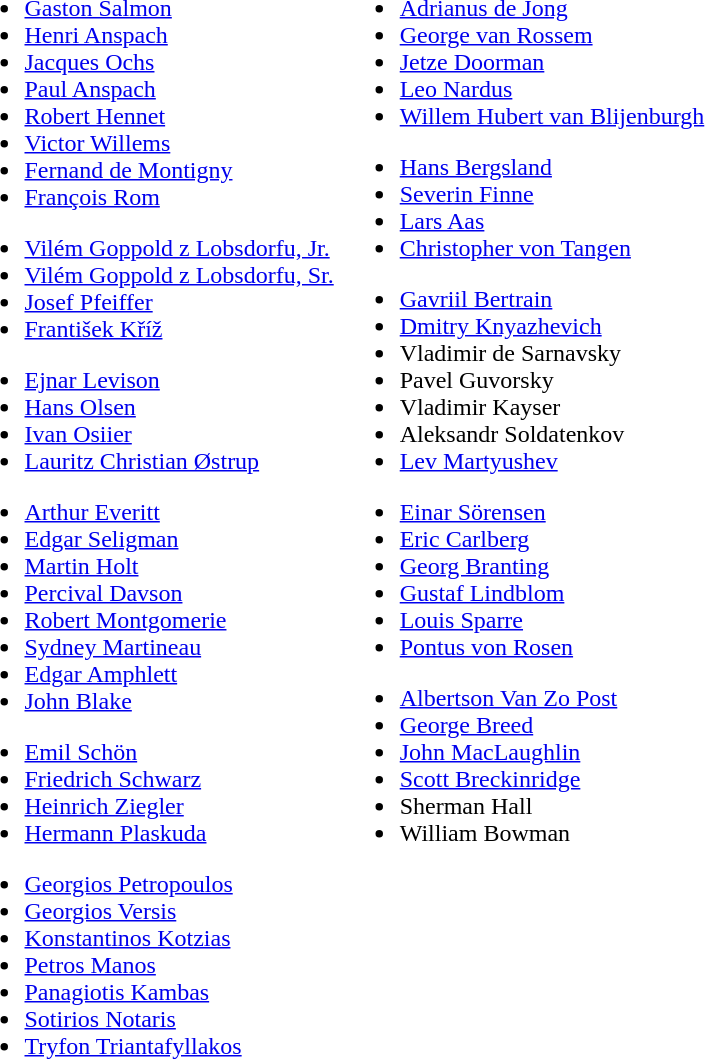<table>
<tr style="vertical-align:top;">
<td><br><ul><li><a href='#'>Gaston Salmon</a></li><li><a href='#'>Henri Anspach</a></li><li><a href='#'>Jacques Ochs</a></li><li><a href='#'>Paul Anspach</a></li><li><a href='#'>Robert Hennet</a></li><li><a href='#'>Victor Willems</a></li><li><a href='#'>Fernand de Montigny</a></li><li><a href='#'>François Rom</a></li></ul><ul><li><a href='#'>Vilém Goppold z Lobsdorfu, Jr.</a></li><li><a href='#'>Vilém Goppold z Lobsdorfu, Sr.</a></li><li><a href='#'>Josef Pfeiffer</a></li><li><a href='#'>František Kříž</a></li></ul><ul><li><a href='#'>Ejnar Levison</a></li><li><a href='#'>Hans Olsen</a></li><li><a href='#'>Ivan Osiier</a></li><li><a href='#'>Lauritz Christian Østrup</a></li></ul><ul><li><a href='#'>Arthur Everitt</a></li><li><a href='#'>Edgar Seligman</a></li><li><a href='#'>Martin Holt</a></li><li><a href='#'>Percival Davson</a></li><li><a href='#'>Robert Montgomerie</a></li><li><a href='#'>Sydney Martineau</a></li><li><a href='#'>Edgar Amphlett</a></li><li><a href='#'>John Blake</a></li></ul><ul><li><a href='#'>Emil Schön</a></li><li><a href='#'>Friedrich Schwarz</a></li><li><a href='#'>Heinrich Ziegler</a></li><li><a href='#'>Hermann Plaskuda</a></li></ul><ul><li><a href='#'>Georgios Petropoulos</a></li><li><a href='#'>Georgios Versis</a></li><li><a href='#'>Konstantinos Kotzias</a></li><li><a href='#'>Petros Manos</a></li><li><a href='#'>Panagiotis Kambas</a></li><li><a href='#'>Sotirios Notaris</a></li><li><a href='#'>Tryfon Triantafyllakos</a></li></ul></td>
<td><br><ul><li><a href='#'>Adrianus de Jong</a></li><li><a href='#'>George van Rossem</a></li><li><a href='#'>Jetze Doorman</a></li><li><a href='#'>Leo Nardus</a></li><li><a href='#'>Willem Hubert van Blijenburgh</a></li></ul><ul><li><a href='#'>Hans Bergsland</a></li><li><a href='#'>Severin Finne</a></li><li><a href='#'>Lars Aas</a></li><li><a href='#'>Christopher von Tangen</a></li></ul><ul><li><a href='#'>Gavriil Bertrain</a></li><li><a href='#'>Dmitry Knyazhevich</a></li><li>Vladimir de Sarnavsky</li><li>Pavel Guvorsky</li><li>Vladimir Kayser</li><li>Aleksandr Soldatenkov</li><li><a href='#'>Lev Martyushev</a></li></ul><ul><li><a href='#'>Einar Sörensen</a></li><li><a href='#'>Eric Carlberg</a></li><li><a href='#'>Georg Branting</a></li><li><a href='#'>Gustaf Lindblom</a></li><li><a href='#'>Louis Sparre</a></li><li><a href='#'>Pontus von Rosen</a></li></ul><ul><li><a href='#'>Albertson Van Zo Post</a></li><li><a href='#'>George Breed</a></li><li><a href='#'>John MacLaughlin</a></li><li><a href='#'>Scott Breckinridge</a></li><li>Sherman Hall</li><li>William Bowman</li></ul></td>
</tr>
</table>
